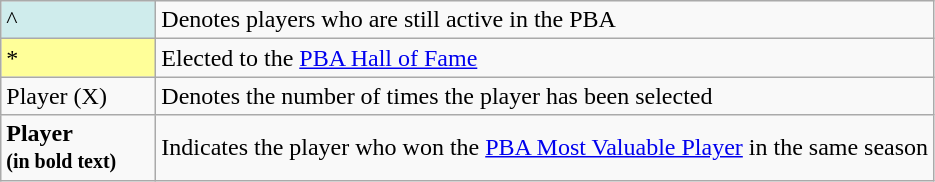<table class="wikitable">
<tr>
<td style="background-color:#CFECEC; border:1px solid #aaaaaa; width:6em">^</td>
<td>Denotes players who are still active in the PBA</td>
</tr>
<tr>
<td style="background-color:#FFFF99; border:1px solid #aaaaaa; width:6em">*</td>
<td>Elected to the <a href='#'>PBA Hall of Fame</a></td>
</tr>
<tr>
<td>Player (X)</td>
<td>Denotes the number of times the player has been selected</td>
</tr>
<tr>
<td><strong>Player<br><small>(in bold text)</small></strong></td>
<td>Indicates the player who won the <a href='#'>PBA Most Valuable Player</a> in the same season</td>
</tr>
</table>
